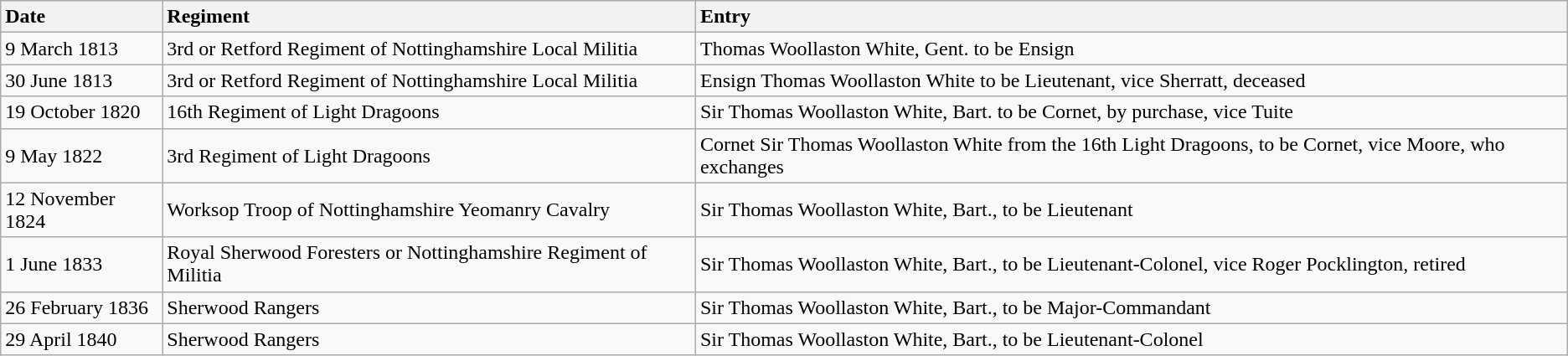<table class="wikitable">
<tr>
<th scope="col" style="text-align: left;">Date</th>
<th scope="col" style="text-align: left;">Regiment</th>
<th scope="col" style="text-align: left;">Entry</th>
</tr>
<tr>
<td>9 March 1813</td>
<td>3rd or Retford Regiment of Nottinghamshire Local Militia</td>
<td>Thomas Woollaston White, Gent. to be Ensign</td>
</tr>
<tr>
<td>30 June 1813</td>
<td>3rd or Retford Regiment of Nottinghamshire Local Militia</td>
<td>Ensign Thomas Woollaston White to be Lieutenant, vice Sherratt, deceased</td>
</tr>
<tr>
<td>19 October 1820</td>
<td>16th Regiment of Light Dragoons</td>
<td>Sir Thomas Woollaston White, Bart. to be Cornet, by purchase, vice Tuite</td>
</tr>
<tr>
<td>9 May 1822</td>
<td>3rd Regiment of Light Dragoons</td>
<td>Cornet Sir Thomas Woollaston White from the 16th Light Dragoons, to be Cornet, vice Moore, who exchanges</td>
</tr>
<tr>
<td>12 November 1824</td>
<td>Worksop Troop of Nottinghamshire Yeomanry Cavalry</td>
<td>Sir Thomas Woollaston White, Bart., to be Lieutenant</td>
</tr>
<tr>
<td>1 June 1833</td>
<td>Royal Sherwood Foresters or Nottinghamshire Regiment of Militia</td>
<td>Sir Thomas Woollaston White, Bart., to be Lieutenant-Colonel, vice Roger Pocklington, retired</td>
</tr>
<tr>
<td>26 February 1836</td>
<td>Sherwood Rangers</td>
<td>Sir Thomas Woollaston White, Bart., to be Major-Commandant</td>
</tr>
<tr>
<td>29 April 1840</td>
<td>Sherwood Rangers</td>
<td>Sir Thomas Woollaston White, Bart., to be Lieutenant-Colonel</td>
</tr>
</table>
